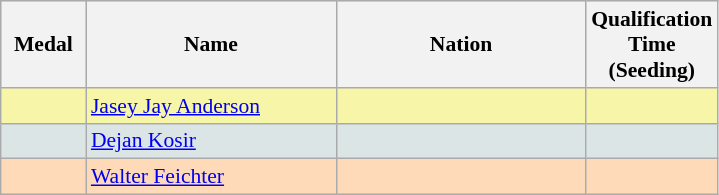<table class=wikitable style="border:1px solid #AAAAAA;font-size:90%">
<tr bgcolor="#E4E4E4">
<th width=50>Medal</th>
<th width=160>Name</th>
<th width=160>Nation</th>
<th width=80>Qualification Time (Seeding)</th>
</tr>
<tr bgcolor="#F7F6A8">
<td align="center"></td>
<td><a href='#'>Jasey Jay Anderson</a></td>
<td></td>
<td align="center"></td>
</tr>
<tr bgcolor="#DCE5E5">
<td align="center"></td>
<td><a href='#'>Dejan Kosir</a></td>
<td></td>
<td align="center"></td>
</tr>
<tr bgcolor="#FFDAB9">
<td align="center"></td>
<td><a href='#'>Walter Feichter</a></td>
<td></td>
<td align="center"></td>
</tr>
</table>
